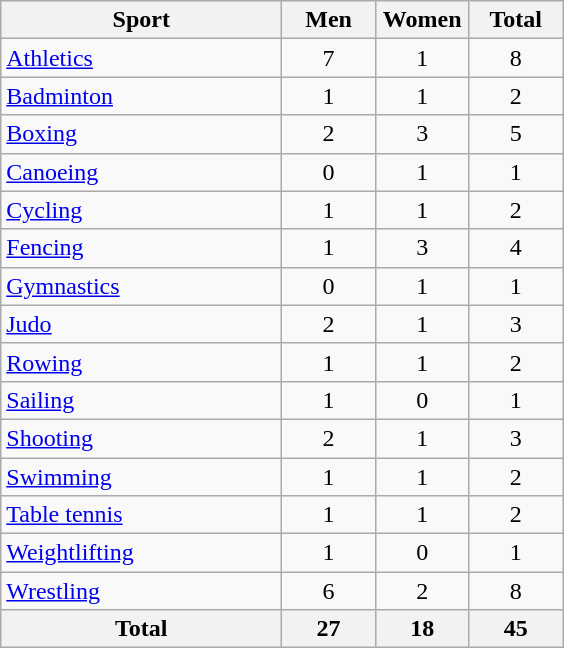<table class="wikitable sortable" style="text-align:center;">
<tr>
<th width=180>Sport</th>
<th width=55>Men</th>
<th width=55>Women</th>
<th width=55>Total</th>
</tr>
<tr>
<td align=left><a href='#'>Athletics</a></td>
<td>7</td>
<td>1</td>
<td>8</td>
</tr>
<tr>
<td align=left><a href='#'>Badminton</a></td>
<td>1</td>
<td>1</td>
<td>2</td>
</tr>
<tr>
<td align=left><a href='#'>Boxing</a></td>
<td>2</td>
<td>3</td>
<td>5</td>
</tr>
<tr>
<td align=left><a href='#'>Canoeing</a></td>
<td>0</td>
<td>1</td>
<td>1</td>
</tr>
<tr>
<td align=left><a href='#'>Cycling</a></td>
<td>1</td>
<td>1</td>
<td>2</td>
</tr>
<tr>
<td align=left><a href='#'>Fencing</a></td>
<td>1</td>
<td>3</td>
<td>4</td>
</tr>
<tr>
<td align=left><a href='#'>Gymnastics</a></td>
<td>0</td>
<td>1</td>
<td>1</td>
</tr>
<tr>
<td align=left><a href='#'>Judo</a></td>
<td>2</td>
<td>1</td>
<td>3</td>
</tr>
<tr>
<td align=left><a href='#'>Rowing</a></td>
<td>1</td>
<td>1</td>
<td>2</td>
</tr>
<tr>
<td align=left><a href='#'>Sailing</a></td>
<td>1</td>
<td>0</td>
<td>1</td>
</tr>
<tr>
<td align=left><a href='#'>Shooting</a></td>
<td>2</td>
<td>1</td>
<td>3</td>
</tr>
<tr>
<td align=left><a href='#'>Swimming</a></td>
<td>1</td>
<td>1</td>
<td>2</td>
</tr>
<tr>
<td align=left><a href='#'>Table tennis</a></td>
<td>1</td>
<td>1</td>
<td>2</td>
</tr>
<tr>
<td align=left><a href='#'>Weightlifting</a></td>
<td>1</td>
<td>0</td>
<td>1</td>
</tr>
<tr>
<td align=left><a href='#'>Wrestling</a></td>
<td>6</td>
<td>2</td>
<td>8</td>
</tr>
<tr>
<th>Total</th>
<th>27</th>
<th>18</th>
<th>45</th>
</tr>
</table>
